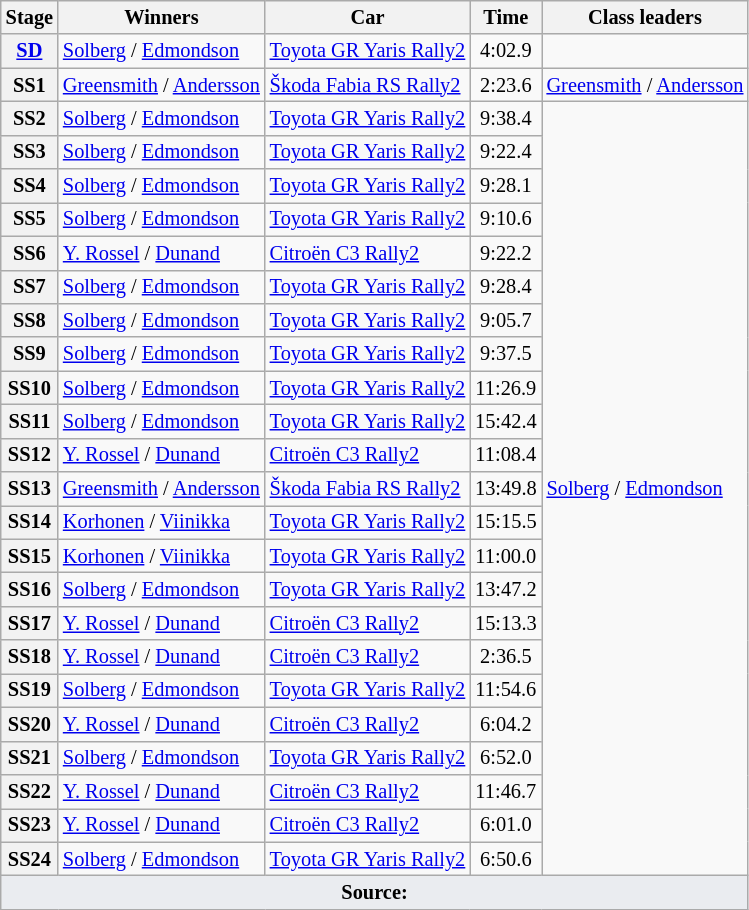<table class="wikitable" style="font-size:85%">
<tr>
<th>Stage</th>
<th>Winners</th>
<th>Car</th>
<th>Time</th>
<th>Class leaders</th>
</tr>
<tr>
<th><a href='#'>SD</a></th>
<td><a href='#'>Solberg</a> / <a href='#'>Edmondson</a></td>
<td><a href='#'>Toyota GR Yaris Rally2</a></td>
<td align="center">4:02.9</td>
<td></td>
</tr>
<tr>
<th>SS1</th>
<td><a href='#'>Greensmith</a> / <a href='#'>Andersson</a></td>
<td><a href='#'>Škoda Fabia RS Rally2</a></td>
<td align="center">2:23.6</td>
<td><a href='#'>Greensmith</a> / <a href='#'>Andersson</a></td>
</tr>
<tr>
<th>SS2</th>
<td><a href='#'>Solberg</a> / <a href='#'>Edmondson</a></td>
<td><a href='#'>Toyota GR Yaris Rally2</a></td>
<td align="center">9:38.4</td>
<td rowspan="23"><a href='#'>Solberg</a> / <a href='#'>Edmondson</a></td>
</tr>
<tr>
<th>SS3</th>
<td><a href='#'>Solberg</a> / <a href='#'>Edmondson</a></td>
<td><a href='#'>Toyota GR Yaris Rally2</a></td>
<td align="center">9:22.4</td>
</tr>
<tr>
<th>SS4</th>
<td><a href='#'>Solberg</a> / <a href='#'>Edmondson</a></td>
<td><a href='#'>Toyota GR Yaris Rally2</a></td>
<td align="center">9:28.1</td>
</tr>
<tr>
<th>SS5</th>
<td><a href='#'>Solberg</a> / <a href='#'>Edmondson</a></td>
<td><a href='#'>Toyota GR Yaris Rally2</a></td>
<td align="center">9:10.6</td>
</tr>
<tr>
<th>SS6</th>
<td><a href='#'>Y. Rossel</a> / <a href='#'>Dunand</a></td>
<td><a href='#'>Citroën C3 Rally2</a></td>
<td align="center">9:22.2</td>
</tr>
<tr>
<th>SS7</th>
<td><a href='#'>Solberg</a> / <a href='#'>Edmondson</a></td>
<td><a href='#'>Toyota GR Yaris Rally2</a></td>
<td align="center">9:28.4</td>
</tr>
<tr>
<th>SS8</th>
<td><a href='#'>Solberg</a> / <a href='#'>Edmondson</a></td>
<td><a href='#'>Toyota GR Yaris Rally2</a></td>
<td align="center">9:05.7</td>
</tr>
<tr>
<th>SS9</th>
<td><a href='#'>Solberg</a> / <a href='#'>Edmondson</a></td>
<td><a href='#'>Toyota GR Yaris Rally2</a></td>
<td align="center">9:37.5</td>
</tr>
<tr>
<th>SS10</th>
<td><a href='#'>Solberg</a> / <a href='#'>Edmondson</a></td>
<td><a href='#'>Toyota GR Yaris Rally2</a></td>
<td align="center">11:26.9</td>
</tr>
<tr>
<th>SS11</th>
<td><a href='#'>Solberg</a> / <a href='#'>Edmondson</a></td>
<td><a href='#'>Toyota GR Yaris Rally2</a></td>
<td align="center">15:42.4</td>
</tr>
<tr>
<th>SS12</th>
<td><a href='#'>Y. Rossel</a> / <a href='#'>Dunand</a></td>
<td><a href='#'>Citroën C3 Rally2</a></td>
<td align="center">11:08.4</td>
</tr>
<tr>
<th>SS13</th>
<td><a href='#'>Greensmith</a> / <a href='#'>Andersson</a></td>
<td><a href='#'>Škoda Fabia RS Rally2</a></td>
<td align="center">13:49.8</td>
</tr>
<tr>
<th>SS14</th>
<td><a href='#'>Korhonen</a> / <a href='#'>Viinikka</a></td>
<td><a href='#'>Toyota GR Yaris Rally2</a></td>
<td align="center">15:15.5</td>
</tr>
<tr>
<th>SS15</th>
<td><a href='#'>Korhonen</a> / <a href='#'>Viinikka</a></td>
<td><a href='#'>Toyota GR Yaris Rally2</a></td>
<td align="center">11:00.0</td>
</tr>
<tr>
<th>SS16</th>
<td><a href='#'>Solberg</a> / <a href='#'>Edmondson</a></td>
<td><a href='#'>Toyota GR Yaris Rally2</a></td>
<td align="center">13:47.2</td>
</tr>
<tr>
<th>SS17</th>
<td><a href='#'>Y. Rossel</a> / <a href='#'>Dunand</a></td>
<td><a href='#'>Citroën C3 Rally2</a></td>
<td align="center">15:13.3</td>
</tr>
<tr>
<th>SS18</th>
<td><a href='#'>Y. Rossel</a> / <a href='#'>Dunand</a></td>
<td><a href='#'>Citroën C3 Rally2</a></td>
<td align="center">2:36.5</td>
</tr>
<tr>
<th>SS19</th>
<td><a href='#'>Solberg</a> / <a href='#'>Edmondson</a></td>
<td><a href='#'>Toyota GR Yaris Rally2</a></td>
<td align="center">11:54.6</td>
</tr>
<tr>
<th>SS20</th>
<td><a href='#'>Y. Rossel</a> / <a href='#'>Dunand</a></td>
<td><a href='#'>Citroën C3 Rally2</a></td>
<td align="center">6:04.2</td>
</tr>
<tr>
<th>SS21</th>
<td><a href='#'>Solberg</a> / <a href='#'>Edmondson</a></td>
<td><a href='#'>Toyota GR Yaris Rally2</a></td>
<td align="center">6:52.0</td>
</tr>
<tr>
<th>SS22</th>
<td><a href='#'>Y. Rossel</a> / <a href='#'>Dunand</a></td>
<td><a href='#'>Citroën C3 Rally2</a></td>
<td align="center">11:46.7</td>
</tr>
<tr>
<th>SS23</th>
<td><a href='#'>Y. Rossel</a> / <a href='#'>Dunand</a></td>
<td><a href='#'>Citroën C3 Rally2</a></td>
<td align="center">6:01.0</td>
</tr>
<tr>
<th>SS24</th>
<td><a href='#'>Solberg</a> / <a href='#'>Edmondson</a></td>
<td><a href='#'>Toyota GR Yaris Rally2</a></td>
<td align="center">6:50.6</td>
</tr>
<tr>
<td style="background-color:#EAECF0; text-align:center" colspan="5"><strong>Source:</strong></td>
</tr>
</table>
